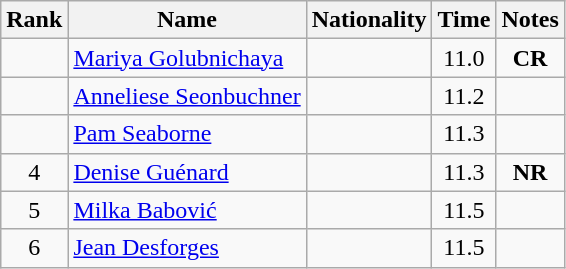<table class="wikitable sortable" style="text-align:center">
<tr>
<th>Rank</th>
<th>Name</th>
<th>Nationality</th>
<th>Time</th>
<th>Notes</th>
</tr>
<tr>
<td></td>
<td align=left><a href='#'>Mariya Golubnichaya</a></td>
<td align=left></td>
<td>11.0</td>
<td><strong>CR</strong></td>
</tr>
<tr>
<td></td>
<td align=left><a href='#'>Anneliese Seonbuchner</a></td>
<td align=left></td>
<td>11.2</td>
<td></td>
</tr>
<tr>
<td></td>
<td align=left><a href='#'>Pam Seaborne</a></td>
<td align=left></td>
<td>11.3</td>
<td></td>
</tr>
<tr>
<td>4</td>
<td align=left><a href='#'>Denise Guénard</a></td>
<td align=left></td>
<td>11.3</td>
<td><strong>NR</strong></td>
</tr>
<tr>
<td>5</td>
<td align=left><a href='#'>Milka Babović</a></td>
<td align=left></td>
<td>11.5</td>
<td></td>
</tr>
<tr>
<td>6</td>
<td align=left><a href='#'>Jean Desforges</a></td>
<td align=left></td>
<td>11.5</td>
<td></td>
</tr>
</table>
